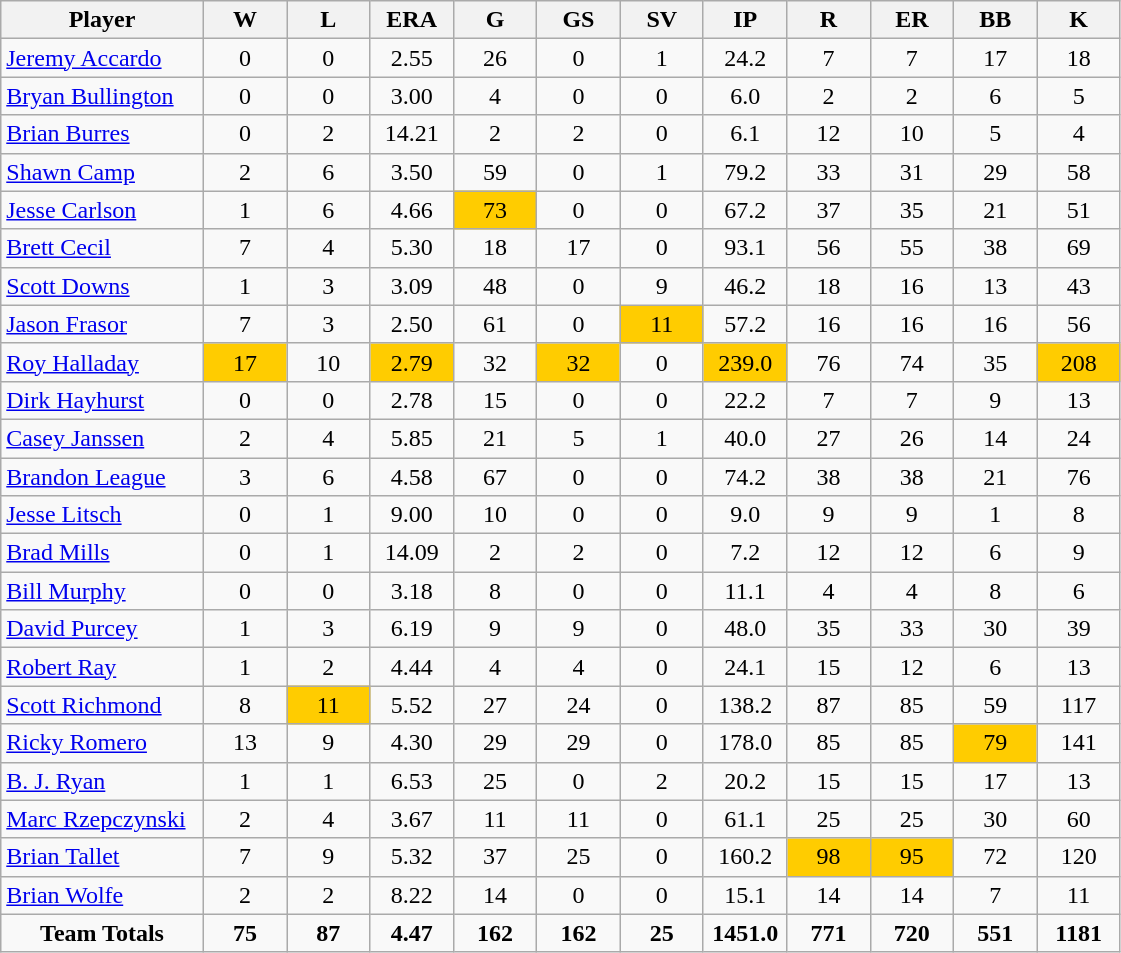<table class="wikitable">
<tr>
<th bgcolor="#DDDDFF" width="17%">Player</th>
<th bgcolor="#DDDDFF" width="7%">W</th>
<th bgcolor="#DDDDFF" width="7%">L</th>
<th bgcolor="#DDDDFF" width="7%">ERA</th>
<th bgcolor="#DDDDFF" width="7%">G</th>
<th bgcolor="#DDDDFF" width="7%">GS</th>
<th bgcolor="#DDDDFF" width="7%">SV</th>
<th bgcolor="#DDDDFF" width="7%">IP</th>
<th bgcolor="#DDDDFF" width="7%">R</th>
<th bgcolor="#DDDDFF" width="7%">ER</th>
<th bgcolor="#DDDDFF" width="7%">BB</th>
<th bgcolor="#DDDDFF" width="7%">K</th>
</tr>
<tr>
<td><a href='#'>Jeremy Accardo</a></td>
<td style="text-align:center">0</td>
<td style="text-align:center">0</td>
<td style="text-align:center">2.55</td>
<td style="text-align:center">26</td>
<td style="text-align:center">0</td>
<td style="text-align:center">1</td>
<td style="text-align:center">24.2</td>
<td style="text-align:center">7</td>
<td style="text-align:center">7</td>
<td style="text-align:center">17</td>
<td style="text-align:center">18</td>
</tr>
<tr>
<td><a href='#'>Bryan Bullington</a></td>
<td style="text-align:center">0</td>
<td style="text-align:center">0</td>
<td style="text-align:center">3.00</td>
<td style="text-align:center">4</td>
<td style="text-align:center">0</td>
<td style="text-align:center">0</td>
<td style="text-align:center">6.0</td>
<td style="text-align:center">2</td>
<td style="text-align:center">2</td>
<td style="text-align:center">6</td>
<td style="text-align:center">5</td>
</tr>
<tr>
<td><a href='#'>Brian Burres</a></td>
<td style="text-align:center">0</td>
<td style="text-align:center">2</td>
<td style="text-align:center">14.21</td>
<td style="text-align:center">2</td>
<td style="text-align:center">2</td>
<td style="text-align:center">0</td>
<td style="text-align:center">6.1</td>
<td style="text-align:center">12</td>
<td style="text-align:center">10</td>
<td style="text-align:center">5</td>
<td style="text-align:center">4</td>
</tr>
<tr>
<td><a href='#'>Shawn Camp</a></td>
<td style="text-align:center">2</td>
<td style="text-align:center">6</td>
<td style="text-align:center">3.50</td>
<td style="text-align:center">59</td>
<td style="text-align:center">0</td>
<td style="text-align:center">1</td>
<td style="text-align:center">79.2</td>
<td style="text-align:center">33</td>
<td style="text-align:center">31</td>
<td style="text-align:center">29</td>
<td style="text-align:center">58</td>
</tr>
<tr>
<td><a href='#'>Jesse Carlson</a></td>
<td style="text-align:center">1</td>
<td style="text-align:center">6</td>
<td style="text-align:center">4.66</td>
<td style="background:#FFCC00;text-align:center">73</td>
<td style="text-align:center">0</td>
<td style="text-align:center">0</td>
<td style="text-align:center">67.2</td>
<td style="text-align:center">37</td>
<td style="text-align:center">35</td>
<td style="text-align:center">21</td>
<td style="text-align:center">51</td>
</tr>
<tr>
<td><a href='#'>Brett Cecil</a></td>
<td style="text-align:center">7</td>
<td style="text-align:center">4</td>
<td style="text-align:center">5.30</td>
<td style="text-align:center">18</td>
<td style="text-align:center">17</td>
<td style="text-align:center">0</td>
<td style="text-align:center">93.1</td>
<td style="text-align:center">56</td>
<td style="text-align:center">55</td>
<td style="text-align:center">38</td>
<td style="text-align:center">69</td>
</tr>
<tr>
<td><a href='#'>Scott Downs</a></td>
<td style="text-align:center">1</td>
<td style="text-align:center">3</td>
<td style="text-align:center">3.09</td>
<td style="text-align:center">48</td>
<td style="text-align:center">0</td>
<td style="text-align:center">9</td>
<td style="text-align:center">46.2</td>
<td style="text-align:center">18</td>
<td style="text-align:center">16</td>
<td style="text-align:center">13</td>
<td style="text-align:center">43</td>
</tr>
<tr>
<td><a href='#'>Jason Frasor</a></td>
<td style="text-align:center">7</td>
<td style="text-align:center">3</td>
<td style="text-align:center">2.50</td>
<td style="text-align:center">61</td>
<td style="text-align:center">0</td>
<td style="background:#FFCC00;text-align:center">11</td>
<td style="text-align:center">57.2</td>
<td style="text-align:center">16</td>
<td style="text-align:center">16</td>
<td style="text-align:center">16</td>
<td style="text-align:center">56</td>
</tr>
<tr>
<td><a href='#'>Roy Halladay</a></td>
<td style="background:#FFCC00;text-align:center">17</td>
<td style="text-align:center">10</td>
<td style="background:#FFCC00;text-align:center">2.79</td>
<td style="text-align:center">32</td>
<td style="background:#FFCC00;text-align:center">32</td>
<td style="text-align:center">0</td>
<td style="background:#FFCC00;text-align:center">239.0</td>
<td style="text-align:center">76</td>
<td style="text-align:center">74</td>
<td style="text-align:center">35</td>
<td style="background:#FFCC00;text-align:center">208</td>
</tr>
<tr>
<td><a href='#'>Dirk Hayhurst</a></td>
<td style="text-align:center">0</td>
<td style="text-align:center">0</td>
<td style="text-align:center">2.78</td>
<td style="text-align:center">15</td>
<td style="text-align:center">0</td>
<td style="text-align:center">0</td>
<td style="text-align:center">22.2</td>
<td style="text-align:center">7</td>
<td style="text-align:center">7</td>
<td style="text-align:center">9</td>
<td style="text-align:center">13</td>
</tr>
<tr>
<td><a href='#'>Casey Janssen</a></td>
<td style="text-align:center">2</td>
<td style="text-align:center">4</td>
<td style="text-align:center">5.85</td>
<td style="text-align:center">21</td>
<td style="text-align:center">5</td>
<td style="text-align:center">1</td>
<td style="text-align:center">40.0</td>
<td style="text-align:center">27</td>
<td style="text-align:center">26</td>
<td style="text-align:center">14</td>
<td style="text-align:center">24</td>
</tr>
<tr>
<td><a href='#'>Brandon League</a></td>
<td style="text-align:center">3</td>
<td style="text-align:center">6</td>
<td style="text-align:center">4.58</td>
<td style="text-align:center">67</td>
<td style="text-align:center">0</td>
<td style="text-align:center">0</td>
<td style="text-align:center">74.2</td>
<td style="text-align:center">38</td>
<td style="text-align:center">38</td>
<td style="text-align:center">21</td>
<td style="text-align:center">76</td>
</tr>
<tr>
<td><a href='#'>Jesse Litsch</a></td>
<td style="text-align:center">0</td>
<td style="text-align:center">1</td>
<td style="text-align:center">9.00</td>
<td style="text-align:center">10</td>
<td style="text-align:center">0</td>
<td style="text-align:center">0</td>
<td style="text-align:center">9.0</td>
<td style="text-align:center">9</td>
<td style="text-align:center">9</td>
<td style="text-align:center">1</td>
<td style="text-align:center">8</td>
</tr>
<tr>
<td><a href='#'>Brad Mills</a></td>
<td style="text-align:center">0</td>
<td style="text-align:center">1</td>
<td style="text-align:center">14.09</td>
<td style="text-align:center">2</td>
<td style="text-align:center">2</td>
<td style="text-align:center">0</td>
<td style="text-align:center">7.2</td>
<td style="text-align:center">12</td>
<td style="text-align:center">12</td>
<td style="text-align:center">6</td>
<td style="text-align:center">9</td>
</tr>
<tr>
<td><a href='#'>Bill Murphy</a></td>
<td style="text-align:center">0</td>
<td style="text-align:center">0</td>
<td style="text-align:center">3.18</td>
<td style="text-align:center">8</td>
<td style="text-align:center">0</td>
<td style="text-align:center">0</td>
<td style="text-align:center">11.1</td>
<td style="text-align:center">4</td>
<td style="text-align:center">4</td>
<td style="text-align:center">8</td>
<td style="text-align:center">6</td>
</tr>
<tr>
<td><a href='#'>David Purcey</a></td>
<td style="text-align:center">1</td>
<td style="text-align:center">3</td>
<td style="text-align:center">6.19</td>
<td style="text-align:center">9</td>
<td style="text-align:center">9</td>
<td style="text-align:center">0</td>
<td style="text-align:center">48.0</td>
<td style="text-align:center">35</td>
<td style="text-align:center">33</td>
<td style="text-align:center">30</td>
<td style="text-align:center">39</td>
</tr>
<tr>
<td><a href='#'>Robert Ray</a></td>
<td style="text-align:center">1</td>
<td style="text-align:center">2</td>
<td style="text-align:center">4.44</td>
<td style="text-align:center">4</td>
<td style="text-align:center">4</td>
<td style="text-align:center">0</td>
<td style="text-align:center">24.1</td>
<td style="text-align:center">15</td>
<td style="text-align:center">12</td>
<td style="text-align:center">6</td>
<td style="text-align:center">13</td>
</tr>
<tr>
<td><a href='#'>Scott Richmond</a></td>
<td style="text-align:center">8</td>
<td style="background:#FFCC00;text-align:center">11</td>
<td style="text-align:center">5.52</td>
<td style="text-align:center">27</td>
<td style="text-align:center">24</td>
<td style="text-align:center">0</td>
<td style="text-align:center">138.2</td>
<td style="text-align:center">87</td>
<td style="text-align:center">85</td>
<td style="text-align:center">59</td>
<td style="text-align:center">117</td>
</tr>
<tr>
<td><a href='#'>Ricky Romero</a></td>
<td style="text-align:center">13</td>
<td style="text-align:center">9</td>
<td style="text-align:center">4.30</td>
<td style="text-align:center">29</td>
<td style="text-align:center">29</td>
<td style="text-align:center">0</td>
<td style="text-align:center">178.0</td>
<td style="text-align:center">85</td>
<td style="text-align:center">85</td>
<td style="background:#FFCC00;text-align:center">79</td>
<td style="text-align:center">141</td>
</tr>
<tr>
<td><a href='#'>B. J. Ryan</a></td>
<td style="text-align:center">1</td>
<td style="text-align:center">1</td>
<td style="text-align:center">6.53</td>
<td style="text-align:center">25</td>
<td style="text-align:center">0</td>
<td style="text-align:center">2</td>
<td style="text-align:center">20.2</td>
<td style="text-align:center">15</td>
<td style="text-align:center">15</td>
<td style="text-align:center">17</td>
<td style="text-align:center">13</td>
</tr>
<tr>
<td><a href='#'>Marc Rzepczynski</a></td>
<td style="text-align:center">2</td>
<td style="text-align:center">4</td>
<td style="text-align:center">3.67</td>
<td style="text-align:center">11</td>
<td style="text-align:center">11</td>
<td style="text-align:center">0</td>
<td style="text-align:center">61.1</td>
<td style="text-align:center">25</td>
<td style="text-align:center">25</td>
<td style="text-align:center">30</td>
<td style="text-align:center">60</td>
</tr>
<tr>
<td><a href='#'>Brian Tallet</a></td>
<td style="text-align:center">7</td>
<td style="text-align:center">9</td>
<td style="text-align:center">5.32</td>
<td style="text-align:center">37</td>
<td style="text-align:center">25</td>
<td style="text-align:center">0</td>
<td style="text-align:center">160.2</td>
<td style="background:#FFCC00;text-align:center">98</td>
<td style="background:#FFCC00;text-align:center">95</td>
<td style="text-align:center">72</td>
<td style="text-align:center">120</td>
</tr>
<tr>
<td><a href='#'>Brian Wolfe</a></td>
<td style="text-align:center">2</td>
<td style="text-align:center">2</td>
<td style="text-align:center">8.22</td>
<td style="text-align:center">14</td>
<td style="text-align:center">0</td>
<td style="text-align:center">0</td>
<td style="text-align:center">15.1</td>
<td style="text-align:center">14</td>
<td style="text-align:center">14</td>
<td style="text-align:center">7</td>
<td style="text-align:center">11</td>
</tr>
<tr>
<td style="text-align:center"><strong>Team Totals</strong></td>
<td style="text-align:center"><strong>75</strong></td>
<td style="text-align:center"><strong>87</strong></td>
<td style="text-align:center"><strong>4.47</strong></td>
<td style="text-align:center"><strong>162</strong></td>
<td style="text-align:center"><strong>162</strong></td>
<td style="text-align:center"><strong>25</strong></td>
<td style="text-align:center"><strong>1451.0</strong></td>
<td style="text-align:center"><strong>771</strong></td>
<td style="text-align:center"><strong>720</strong></td>
<td style="text-align:center"><strong>551</strong></td>
<td style="text-align:center"><strong>1181</strong></td>
</tr>
</table>
